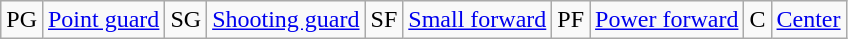<table class=wikitable>
<tr>
<td>PG</td>
<td><a href='#'>Point guard</a></td>
<td>SG</td>
<td><a href='#'>Shooting guard</a></td>
<td>SF</td>
<td><a href='#'>Small forward</a></td>
<td>PF</td>
<td><a href='#'>Power forward</a></td>
<td>C</td>
<td><a href='#'>Center</a></td>
</tr>
</table>
